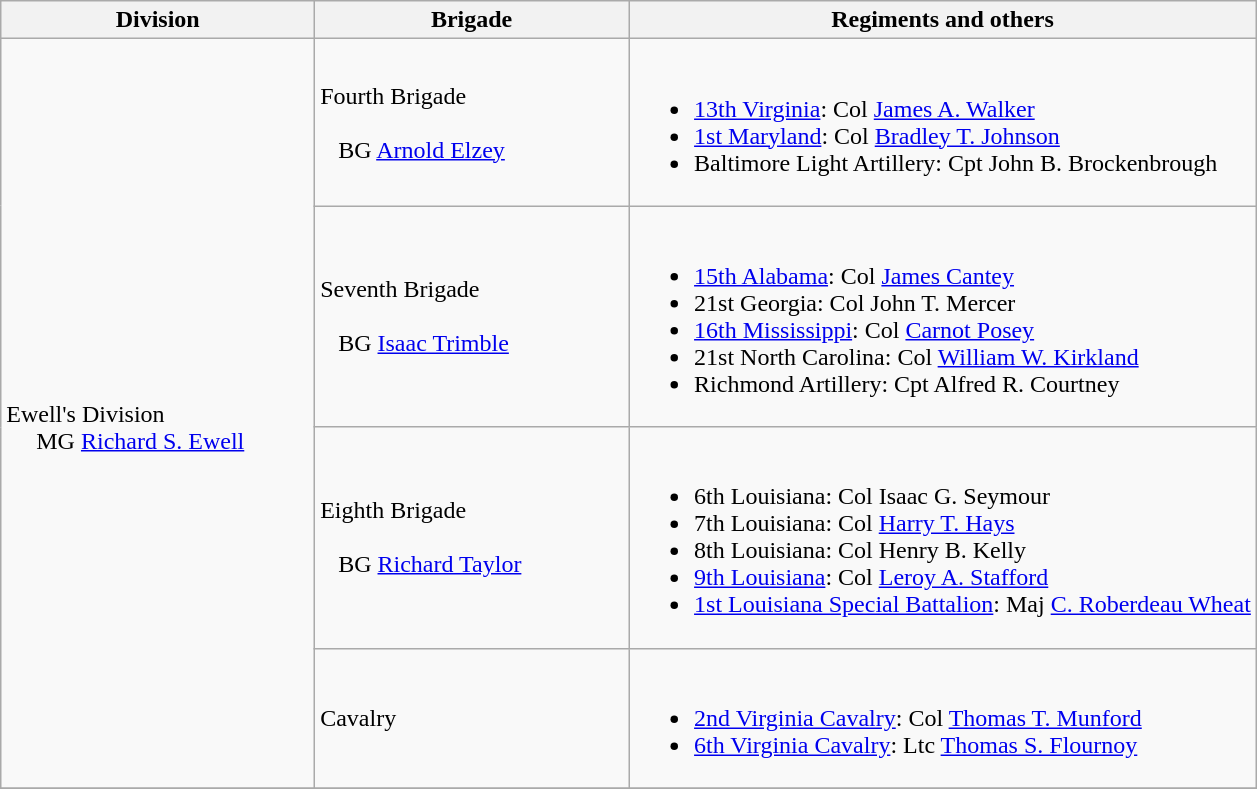<table class="wikitable">
<tr>
<th width=25%>Division</th>
<th width=25%>Brigade</th>
<th>Regiments and others</th>
</tr>
<tr>
<td rowspan=4><br>Ewell's Division<br>    
MG <a href='#'>Richard S. Ewell</a></td>
<td>Fourth Brigade<br><br>  
BG <a href='#'>Arnold Elzey</a></td>
<td><br><ul><li><a href='#'>13th Virginia</a>: Col <a href='#'>James A. Walker</a></li><li><a href='#'>1st Maryland</a>: Col <a href='#'>Bradley T. Johnson</a></li><li>Baltimore Light Artillery: Cpt John B. Brockenbrough</li></ul></td>
</tr>
<tr>
<td>Seventh Brigade<br><br>  
BG <a href='#'>Isaac Trimble</a></td>
<td><br><ul><li><a href='#'>15th Alabama</a>: Col <a href='#'>James Cantey</a></li><li>21st Georgia: Col John T. Mercer</li><li><a href='#'>16th Mississippi</a>: Col <a href='#'>Carnot Posey</a></li><li>21st North Carolina: Col <a href='#'>William W. Kirkland</a></li><li>Richmond Artillery: Cpt Alfred R. Courtney</li></ul></td>
</tr>
<tr>
<td>Eighth Brigade<br><br>  
BG <a href='#'>Richard Taylor</a></td>
<td><br><ul><li>6th Louisiana: Col Isaac G. Seymour</li><li>7th Louisiana: Col <a href='#'>Harry T. Hays</a></li><li>8th Louisiana: Col Henry B. Kelly</li><li><a href='#'>9th Louisiana</a>: Col <a href='#'>Leroy A. Stafford</a></li><li><a href='#'>1st Louisiana Special Battalion</a>: Maj <a href='#'>C. Roberdeau Wheat</a></li></ul></td>
</tr>
<tr>
<td>Cavalry</td>
<td><br><ul><li><a href='#'>2nd Virginia Cavalry</a>: Col <a href='#'>Thomas T. Munford</a></li><li><a href='#'>6th Virginia Cavalry</a>: Ltc <a href='#'>Thomas S. Flournoy</a></li></ul></td>
</tr>
<tr>
</tr>
</table>
